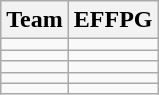<table class=wikitable>
<tr>
<th>Team</th>
<th>EFFPG</th>
</tr>
<tr>
<td></td>
<td></td>
</tr>
<tr>
<td></td>
<td></td>
</tr>
<tr>
<td></td>
<td></td>
</tr>
<tr>
<td></td>
<td></td>
</tr>
<tr>
<td></td>
<td></td>
</tr>
</table>
